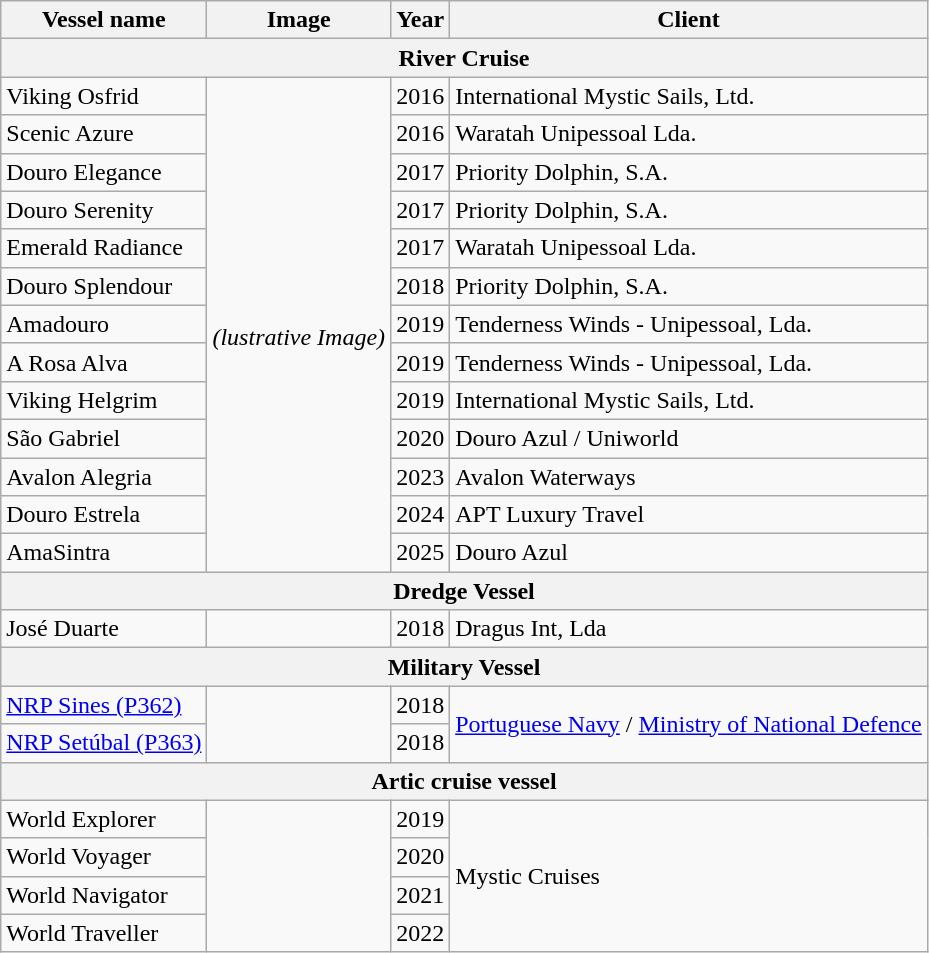<table class="wikitable">
<tr>
<th>Vessel name</th>
<th>Image</th>
<th>Year</th>
<th>Client</th>
</tr>
<tr>
<th colspan="4">River Cruise</th>
</tr>
<tr>
<td>Viking Osfrid</td>
<td rowspan="13"><br><em>(lustrative Image)</em></td>
<td>2016</td>
<td>International Mystic Sails, Ltd.</td>
</tr>
<tr>
<td>Scenic Azure</td>
<td>2016</td>
<td>Waratah Unipessoal Lda.</td>
</tr>
<tr>
<td>Douro Elegance</td>
<td>2017</td>
<td>Priority Dolphin, S.A.</td>
</tr>
<tr>
<td>Douro Serenity</td>
<td>2017</td>
<td>Priority Dolphin, S.A.</td>
</tr>
<tr>
<td>Emerald Radiance</td>
<td>2017</td>
<td>Waratah Unipessoal Lda.</td>
</tr>
<tr>
<td>Douro Splendour</td>
<td>2018</td>
<td>Priority Dolphin, S.A.</td>
</tr>
<tr>
<td>Amadouro</td>
<td>2019</td>
<td>Tenderness Winds - Unipessoal, Lda.</td>
</tr>
<tr>
<td>A Rosa Alva</td>
<td>2019</td>
<td>Tenderness Winds - Unipessoal, Lda.</td>
</tr>
<tr>
<td>Viking Helgrim</td>
<td>2019</td>
<td>International Mystic Sails, Ltd.</td>
</tr>
<tr>
<td>São Gabriel</td>
<td>2020</td>
<td>Douro Azul / Uniworld</td>
</tr>
<tr>
<td>Avalon Alegria</td>
<td>2023</td>
<td>Avalon Waterways</td>
</tr>
<tr>
<td>Douro Estrela</td>
<td>2024</td>
<td>APT Luxury Travel</td>
</tr>
<tr>
<td>AmaSintra</td>
<td>2025</td>
<td>Douro Azul</td>
</tr>
<tr>
<th colspan="4">Dredge Vessel</th>
</tr>
<tr>
<td>José Duarte</td>
<td></td>
<td>2018</td>
<td>Dragus Int, Lda</td>
</tr>
<tr>
<th colspan="4">Military Vessel</th>
</tr>
<tr>
<td><a href='#'>NRP Sines (P362)</a></td>
<td rowspan="2"></td>
<td>2018</td>
<td rowspan="2"><a href='#'>Portuguese Navy</a> / <a href='#'>Ministry of National Defence</a></td>
</tr>
<tr>
<td><a href='#'>NRP Setúbal (P363)</a></td>
<td>2018</td>
</tr>
<tr>
<th colspan="4">Artic cruise vessel</th>
</tr>
<tr>
<td>World Explorer</td>
<td rowspan="4"></td>
<td>2019</td>
<td rowspan="4">Mystic Cruises</td>
</tr>
<tr>
<td>World Voyager</td>
<td>2020</td>
</tr>
<tr>
<td>World Navigator</td>
<td>2021</td>
</tr>
<tr>
<td>World Traveller</td>
<td>2022</td>
</tr>
</table>
